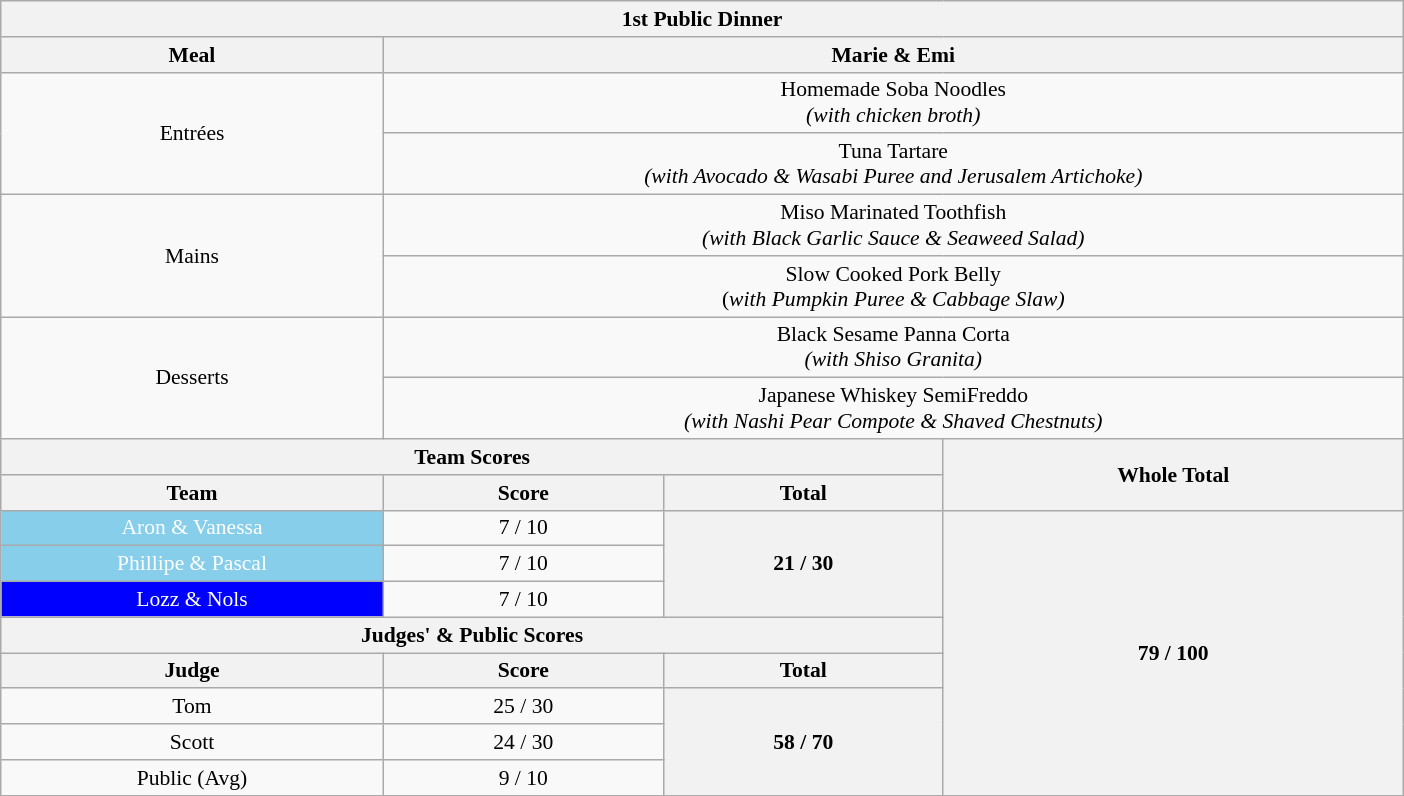<table class="wikitable plainrowheaders" style="text-align:center; font-size:90%; width:65em;">
<tr>
<th colspan="4" >1st Public Dinner</th>
</tr>
<tr>
<th style="width:15%;">Meal</th>
<th colspan="3" style="width:40%;">Marie & Emi</th>
</tr>
<tr>
<td rowspan="2">Entrées</td>
<td colspan="3">Homemade Soba Noodles<br><em>(with chicken broth)</em></td>
</tr>
<tr>
<td colspan="3">Tuna Tartare<br><em>(with Avocado & Wasabi Puree and Jerusalem Artichoke)</em></td>
</tr>
<tr>
<td rowspan="2">Mains</td>
<td colspan="3">Miso Marinated Toothfish<br><em>(with Black Garlic Sauce & Seaweed Salad)</em></td>
</tr>
<tr>
<td colspan="3">Slow Cooked Pork Belly<br>(<em>with Pumpkin Puree & Cabbage Slaw)</em></td>
</tr>
<tr>
<td rowspan="2">Desserts</td>
<td colspan="3">Black Sesame Panna Corta<br><em>(with Shiso Granita)</em></td>
</tr>
<tr>
<td colspan="3">Japanese Whiskey SemiFreddo<br><em>(with Nashi Pear Compote & Shaved Chestnuts)</em></td>
</tr>
<tr>
<th colspan="3" >Team Scores</th>
<th rowspan="2">Whole Total</th>
</tr>
<tr>
<th>Team</th>
<th>Score</th>
<th>Total</th>
</tr>
<tr>
<td style="background:skyblue; color:white;">Aron & Vanessa</td>
<td>7 / 10</td>
<th rowspan="3">21 / 30</th>
<th rowspan="10">79 / 100</th>
</tr>
<tr>
<td style="background:skyblue; color:white;">Phillipe & Pascal</td>
<td>7 / 10</td>
</tr>
<tr>
<td style="background:blue; color:white;">Lozz & Nols</td>
<td>7 / 10</td>
</tr>
<tr>
<th colspan="3" >Judges' & Public Scores</th>
</tr>
<tr>
<th>Judge</th>
<th>Score</th>
<th>Total</th>
</tr>
<tr>
<td>Tom</td>
<td>25 / 30</td>
<th rowspan="3">58 / 70</th>
</tr>
<tr>
<td>Scott</td>
<td>24 / 30</td>
</tr>
<tr>
<td>Public (Avg)</td>
<td>9 / 10</td>
</tr>
</table>
